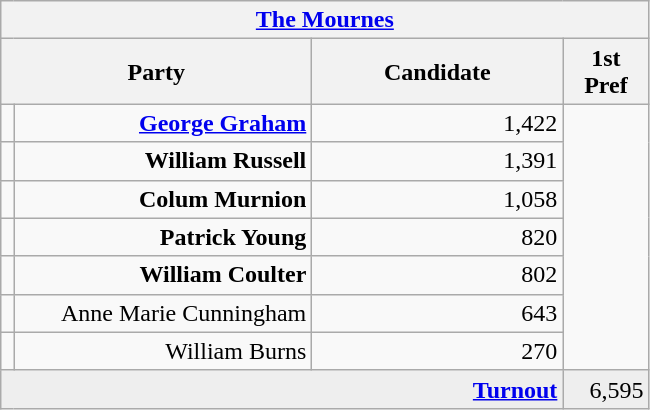<table class="wikitable">
<tr>
<th colspan="4" align="center"><a href='#'>The Mournes</a></th>
</tr>
<tr>
<th colspan="2" align="center" width=200>Party</th>
<th width=160>Candidate</th>
<th width=50>1st Pref</th>
</tr>
<tr>
<td></td>
<td align="right"><strong><a href='#'>George Graham</a></strong></td>
<td align="right">1,422</td>
</tr>
<tr>
<td></td>
<td align="right"><strong>William Russell</strong></td>
<td align="right">1,391</td>
</tr>
<tr>
<td></td>
<td align="right"><strong>Colum Murnion</strong></td>
<td align="right">1,058</td>
</tr>
<tr>
<td></td>
<td align="right"><strong>Patrick Young</strong></td>
<td align="right">820</td>
</tr>
<tr>
<td></td>
<td align="right"><strong>William Coulter</strong></td>
<td align="right">802</td>
</tr>
<tr>
<td></td>
<td align="right">Anne Marie Cunningham</td>
<td align="right">643</td>
</tr>
<tr>
<td></td>
<td align="right">William Burns</td>
<td align="right">270</td>
</tr>
<tr bgcolor="EEEEEE">
<td colspan=3 align="right"><strong><a href='#'>Turnout</a></strong></td>
<td align="right">6,595</td>
</tr>
</table>
